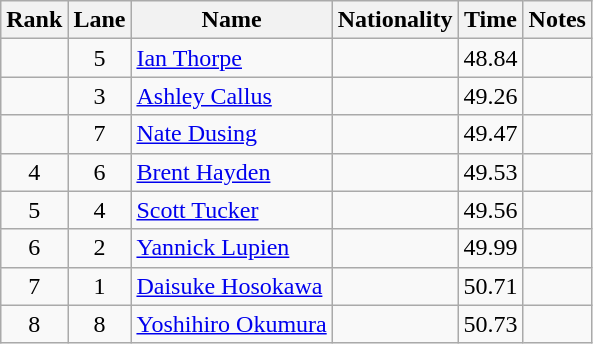<table class="wikitable sortable" style="text-align:center">
<tr>
<th>Rank</th>
<th>Lane</th>
<th>Name</th>
<th>Nationality</th>
<th>Time</th>
<th>Notes</th>
</tr>
<tr>
<td></td>
<td>5</td>
<td align=left><a href='#'>Ian Thorpe</a></td>
<td align=left></td>
<td>48.84</td>
<td></td>
</tr>
<tr>
<td></td>
<td>3</td>
<td align=left><a href='#'>Ashley Callus</a></td>
<td align=left></td>
<td>49.26</td>
<td></td>
</tr>
<tr>
<td></td>
<td>7</td>
<td align=left><a href='#'>Nate Dusing</a></td>
<td align=left></td>
<td>49.47</td>
<td></td>
</tr>
<tr>
<td>4</td>
<td>6</td>
<td align=left><a href='#'>Brent Hayden</a></td>
<td align=left></td>
<td>49.53</td>
<td></td>
</tr>
<tr>
<td>5</td>
<td>4</td>
<td align=left><a href='#'>Scott Tucker</a></td>
<td align=left></td>
<td>49.56</td>
<td></td>
</tr>
<tr>
<td>6</td>
<td>2</td>
<td align=left><a href='#'>Yannick Lupien</a></td>
<td align=left></td>
<td>49.99</td>
<td></td>
</tr>
<tr>
<td>7</td>
<td>1</td>
<td align=left><a href='#'>Daisuke Hosokawa</a></td>
<td align=left></td>
<td>50.71</td>
<td></td>
</tr>
<tr>
<td>8</td>
<td>8</td>
<td align=left><a href='#'>Yoshihiro Okumura</a></td>
<td align=left></td>
<td>50.73</td>
<td></td>
</tr>
</table>
